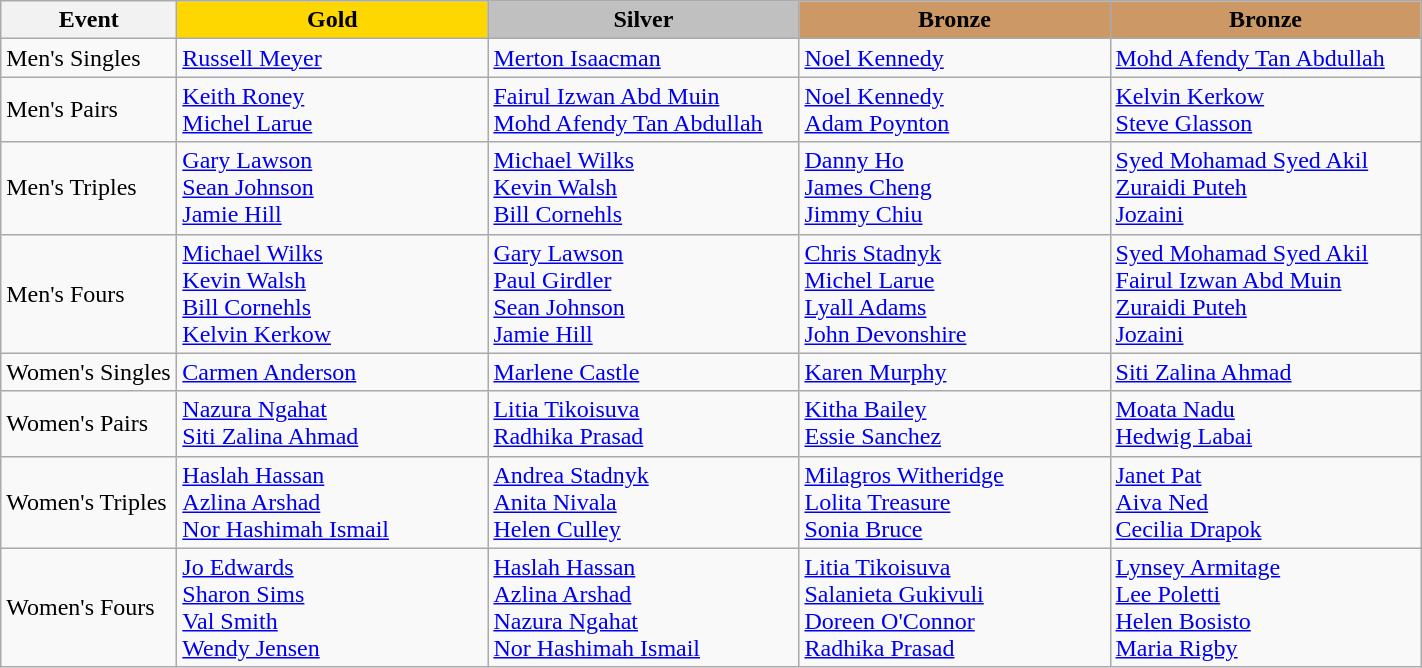<table class="wikitable" style="font-size: 100%">
<tr>
<th width=110>Event</th>
<th width=200 style="background-color: gold;">Gold</th>
<th width=200 style="background-color: silver;">Silver</th>
<th width=200 style="background-color: #cc9966;">Bronze</th>
<th width=200 style="background-color: #cc9966;">Bronze</th>
</tr>
<tr>
<td>Men's Singles</td>
<td> <a href='#'>Russell Meyer</a></td>
<td> <a href='#'>Merton Isaacman</a></td>
<td> <a href='#'>Noel Kennedy</a></td>
<td> <a href='#'>Mohd Afendy Tan Abdullah</a></td>
</tr>
<tr>
<td>Men's Pairs</td>
<td> <a href='#'>Keith Roney</a><br><a href='#'>Michel Larue</a></td>
<td> <a href='#'>Fairul Izwan Abd Muin</a><br><a href='#'>Mohd Afendy Tan Abdullah</a></td>
<td> <a href='#'>Noel Kennedy</a><br><a href='#'>Adam Poynton</a></td>
<td> <a href='#'>Kelvin Kerkow</a><br><a href='#'>Steve Glasson</a></td>
</tr>
<tr>
<td>Men's Triples</td>
<td> <a href='#'>Gary Lawson</a><br><a href='#'>Sean Johnson</a><br><a href='#'>Jamie Hill</a></td>
<td> <a href='#'>Michael Wilks</a><br><a href='#'>Kevin Walsh</a><br><a href='#'>Bill Cornehls</a></td>
<td> <a href='#'>Danny Ho</a><br><a href='#'>James Cheng</a><br><a href='#'>Jimmy Chiu</a></td>
<td> <a href='#'>Syed Mohamad Syed Akil</a><br><a href='#'>Zuraidi Puteh</a><br><a href='#'>Jozaini</a></td>
</tr>
<tr>
<td>Men's Fours</td>
<td> <a href='#'>Michael Wilks</a><br><a href='#'>Kevin Walsh</a><br><a href='#'>Bill Cornehls</a><br><a href='#'>Kelvin Kerkow</a></td>
<td> <a href='#'>Gary Lawson</a><br><a href='#'>Paul Girdler</a><br><a href='#'>Sean Johnson</a><br><a href='#'>Jamie Hill</a></td>
<td> <a href='#'>Chris Stadnyk</a><br><a href='#'>Michel Larue</a><br><a href='#'>Lyall Adams</a><br><a href='#'>John Devonshire</a></td>
<td> <a href='#'>Syed Mohamad Syed Akil</a><br><a href='#'>Fairul Izwan Abd Muin</a><br><a href='#'>Zuraidi Puteh</a><br><a href='#'>Jozaini</a></td>
</tr>
<tr>
<td>Women's Singles</td>
<td> <a href='#'>Carmen Anderson</a></td>
<td> <a href='#'>Marlene Castle</a></td>
<td> <a href='#'>Karen Murphy</a></td>
<td> <a href='#'>Siti Zalina Ahmad</a></td>
</tr>
<tr>
<td>Women's Pairs</td>
<td> <a href='#'>Nazura Ngahat</a><br> <a href='#'>Siti Zalina Ahmad</a></td>
<td> <a href='#'>Litia Tikoisuva</a><br><a href='#'>Radhika Prasad</a></td>
<td> <a href='#'>Kitha Bailey</a><br><a href='#'>Essie Sanchez</a></td>
<td> <a href='#'>Moata Nadu</a><br><a href='#'>Hedwig Labai</a></td>
</tr>
<tr>
<td>Women's Triples</td>
<td> <a href='#'>Haslah Hassan</a><br> <a href='#'>Azlina Arshad</a><br><a href='#'>Nor Hashimah Ismail</a></td>
<td> <a href='#'>Andrea Stadnyk</a><br><a href='#'>Anita Nivala</a><br><a href='#'>Helen Culley</a></td>
<td> <a href='#'>Milagros Witheridge</a><br><a href='#'>Lolita Treasure</a><br><a href='#'>Sonia Bruce</a></td>
<td> <a href='#'>Janet Pat</a><br><a href='#'>Aiva Ned</a><br><a href='#'>Cecilia Drapok</a></td>
</tr>
<tr>
<td>Women's Fours</td>
<td> <a href='#'>Jo Edwards</a><br><a href='#'>Sharon Sims</a><br><a href='#'>Val Smith</a><br><a href='#'>Wendy Jensen</a></td>
<td> <a href='#'>Haslah Hassan</a><br><a href='#'>Azlina Arshad</a><br><a href='#'>Nazura Ngahat</a><br><a href='#'>Nor Hashimah Ismail</a></td>
<td> <a href='#'>Litia Tikoisuva</a><br><a href='#'>Salanieta Gukivuli</a><br><a href='#'>Doreen O'Connor</a><br><a href='#'>Radhika Prasad</a></td>
<td> <a href='#'>Lynsey Armitage</a><br><a href='#'>Lee Poletti</a><br><a href='#'>Helen Bosisto</a><br><a href='#'>Maria Rigby</a></td>
</tr>
</table>
